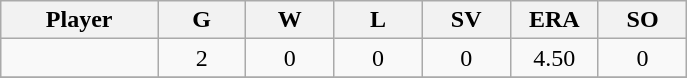<table class="wikitable sortable">
<tr>
<th bgcolor="#DDDDFF" width="16%">Player</th>
<th bgcolor="#DDDDFF" width="9%">G</th>
<th bgcolor="#DDDDFF" width="9%">W</th>
<th bgcolor="#DDDDFF" width="9%">L</th>
<th bgcolor="#DDDDFF" width="9%">SV</th>
<th bgcolor="#DDDDFF" width="9%">ERA</th>
<th bgcolor="#DDDDFF" width="9%">SO</th>
</tr>
<tr align="center">
<td></td>
<td>2</td>
<td>0</td>
<td>0</td>
<td>0</td>
<td>4.50</td>
<td>0</td>
</tr>
<tr align="center">
</tr>
</table>
